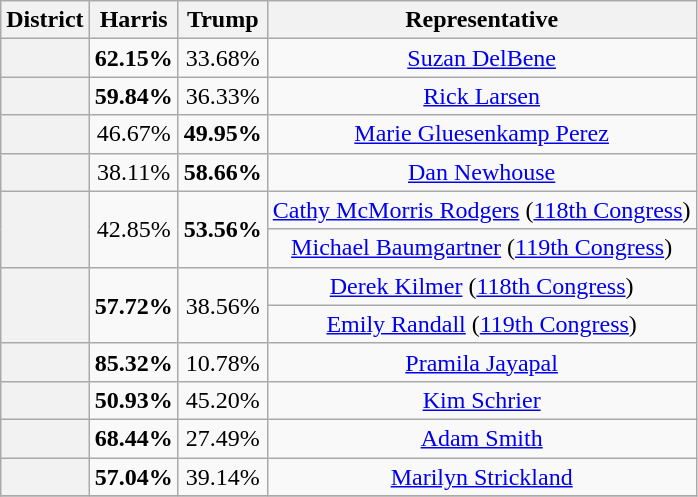<table class=wikitable>
<tr>
<th>District</th>
<th>Harris</th>
<th>Trump</th>
<th>Representative</th>
</tr>
<tr align=center>
<th></th>
<td><strong>62.15%</strong></td>
<td>33.68%</td>
<td><a href='#'>Suzan DelBene</a></td>
</tr>
<tr align=center>
<th></th>
<td><strong>59.84%</strong></td>
<td>36.33%</td>
<td><a href='#'>Rick Larsen</a></td>
</tr>
<tr align=center>
<th></th>
<td>46.67%</td>
<td><strong>49.95%</strong></td>
<td><a href='#'>Marie Gluesenkamp Perez</a></td>
</tr>
<tr align=center>
<th></th>
<td>38.11%</td>
<td><strong>58.66%</strong></td>
<td><a href='#'>Dan Newhouse</a></td>
</tr>
<tr align=center>
<th rowspan=2 ></th>
<td rowspan=2>42.85%</td>
<td rowspan=2><strong>53.56%</strong></td>
<td><a href='#'>Cathy McMorris Rodgers</a> (<a href='#'>118th Congress</a>)</td>
</tr>
<tr align=center>
<td><a href='#'>Michael Baumgartner</a> (<a href='#'>119th Congress</a>)</td>
</tr>
<tr align=center>
<th rowspan=2 ></th>
<td rowspan=2><strong>57.72%</strong></td>
<td rowspan=2>38.56%</td>
<td><a href='#'>Derek Kilmer</a> (<a href='#'>118th Congress</a>)</td>
</tr>
<tr align=center>
<td><a href='#'>Emily Randall</a> (<a href='#'>119th Congress</a>)</td>
</tr>
<tr align=center>
<th></th>
<td><strong>85.32%</strong></td>
<td>10.78%</td>
<td><a href='#'>Pramila Jayapal</a></td>
</tr>
<tr align=center>
<th></th>
<td><strong>50.93%</strong></td>
<td>45.20%</td>
<td><a href='#'>Kim Schrier</a></td>
</tr>
<tr align=center>
<th></th>
<td><strong>68.44%</strong></td>
<td>27.49%</td>
<td><a href='#'>Adam Smith</a></td>
</tr>
<tr align=center>
<th></th>
<td><strong>57.04%</strong></td>
<td>39.14%</td>
<td><a href='#'>Marilyn Strickland</a></td>
</tr>
<tr align=center>
</tr>
</table>
